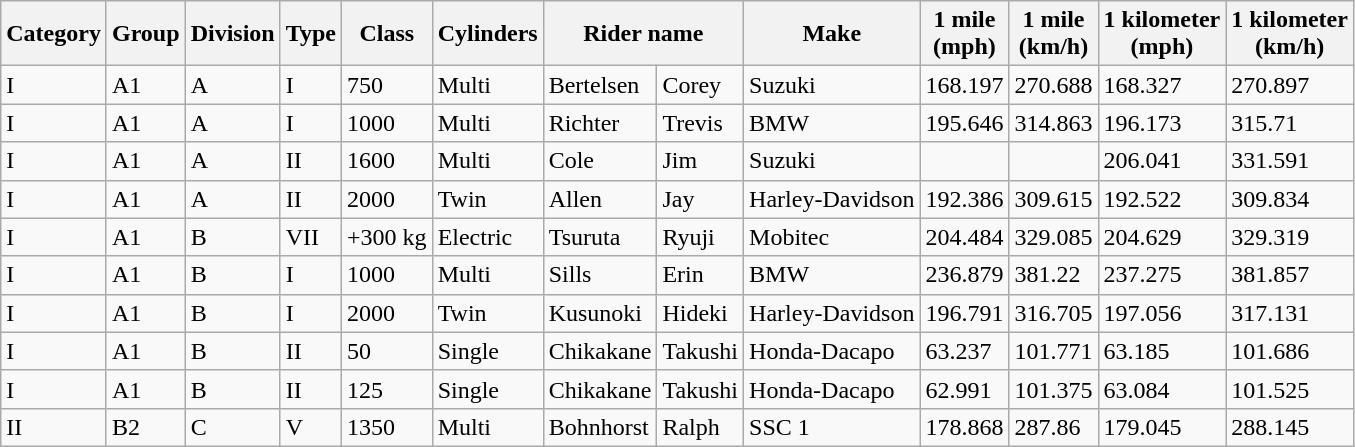<table class="wikitable">
<tr>
<th>Category</th>
<th>Group</th>
<th>Division</th>
<th>Type</th>
<th>Class</th>
<th>Cylinders</th>
<th colspan="2">Rider name</th>
<th>Make</th>
<th>1 mile <br>(mph)</th>
<th>1 mile <br>(km/h)</th>
<th>1 kilometer <br>(mph)</th>
<th>1 kilometer <br>(km/h)</th>
</tr>
<tr>
<td>I</td>
<td>A1</td>
<td>A</td>
<td>I</td>
<td>750</td>
<td>Multi</td>
<td>Bertelsen</td>
<td>Corey</td>
<td>Suzuki</td>
<td>168.197</td>
<td>270.688</td>
<td>168.327</td>
<td>270.897</td>
</tr>
<tr>
<td>I</td>
<td>A1</td>
<td>A</td>
<td>I</td>
<td>1000</td>
<td>Multi</td>
<td>Richter</td>
<td>Trevis</td>
<td>BMW</td>
<td>195.646</td>
<td>314.863</td>
<td>196.173</td>
<td>315.71</td>
</tr>
<tr>
<td>I</td>
<td>A1</td>
<td>A</td>
<td>II</td>
<td>1600</td>
<td>Multi</td>
<td>Cole</td>
<td>Jim</td>
<td>Suzuki</td>
<td></td>
<td></td>
<td>206.041</td>
<td>331.591</td>
</tr>
<tr>
<td>I</td>
<td>A1</td>
<td>A</td>
<td>II</td>
<td>2000</td>
<td>Twin</td>
<td>Allen</td>
<td>Jay</td>
<td>Harley-Davidson</td>
<td>192.386</td>
<td>309.615</td>
<td>192.522</td>
<td>309.834</td>
</tr>
<tr>
<td>I</td>
<td>A1</td>
<td>B</td>
<td>VII</td>
<td>+300 kg</td>
<td>Electric</td>
<td>Tsuruta</td>
<td>Ryuji</td>
<td>Mobitec</td>
<td>204.484</td>
<td>329.085</td>
<td>204.629</td>
<td>329.319</td>
</tr>
<tr>
<td>I</td>
<td>A1</td>
<td>B</td>
<td>I</td>
<td>1000</td>
<td>Multi</td>
<td>Sills</td>
<td>Erin</td>
<td>BMW</td>
<td>236.879</td>
<td>381.22</td>
<td>237.275</td>
<td>381.857</td>
</tr>
<tr>
<td>I</td>
<td>A1</td>
<td>B</td>
<td>I</td>
<td>2000</td>
<td>Twin</td>
<td>Kusunoki</td>
<td>Hideki</td>
<td>Harley-Davidson</td>
<td>196.791</td>
<td>316.705</td>
<td>197.056</td>
<td>317.131</td>
</tr>
<tr>
<td>I</td>
<td>A1</td>
<td>B</td>
<td>II</td>
<td>50</td>
<td>Single</td>
<td>Chikakane</td>
<td>Takushi</td>
<td>Honda-Dacapo</td>
<td>63.237</td>
<td>101.771</td>
<td>63.185</td>
<td>101.686</td>
</tr>
<tr>
<td>I</td>
<td>A1</td>
<td>B</td>
<td>II</td>
<td>125</td>
<td>Single</td>
<td>Chikakane</td>
<td>Takushi</td>
<td>Honda-Dacapo</td>
<td>62.991</td>
<td>101.375</td>
<td>63.084</td>
<td>101.525</td>
</tr>
<tr>
<td>II</td>
<td>B2</td>
<td>C</td>
<td>V</td>
<td>1350</td>
<td>Multi</td>
<td>Bohnhorst</td>
<td>Ralph</td>
<td>SSC  1</td>
<td>178.868</td>
<td>287.86</td>
<td>179.045</td>
<td>288.145</td>
</tr>
</table>
